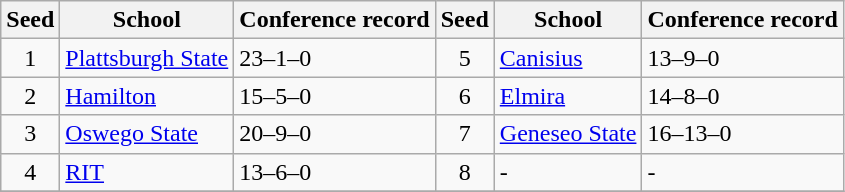<table class="wikitable">
<tr>
<th>Seed</th>
<th>School</th>
<th>Conference record</th>
<th>Seed</th>
<th>School</th>
<th>Conference record</th>
</tr>
<tr>
<td align=center>1</td>
<td><a href='#'>Plattsburgh State</a></td>
<td>23–1–0</td>
<td align=center>5</td>
<td><a href='#'>Canisius</a></td>
<td>13–9–0</td>
</tr>
<tr>
<td align=center>2</td>
<td><a href='#'>Hamilton</a></td>
<td>15–5–0</td>
<td align=center>6</td>
<td><a href='#'>Elmira</a></td>
<td>14–8–0</td>
</tr>
<tr>
<td align=center>3</td>
<td><a href='#'>Oswego State</a></td>
<td>20–9–0</td>
<td align=center>7</td>
<td><a href='#'>Geneseo State</a></td>
<td>16–13–0</td>
</tr>
<tr>
<td align=center>4</td>
<td><a href='#'>RIT</a></td>
<td>13–6–0</td>
<td align=center>8</td>
<td>-</td>
<td>-</td>
</tr>
<tr>
</tr>
</table>
